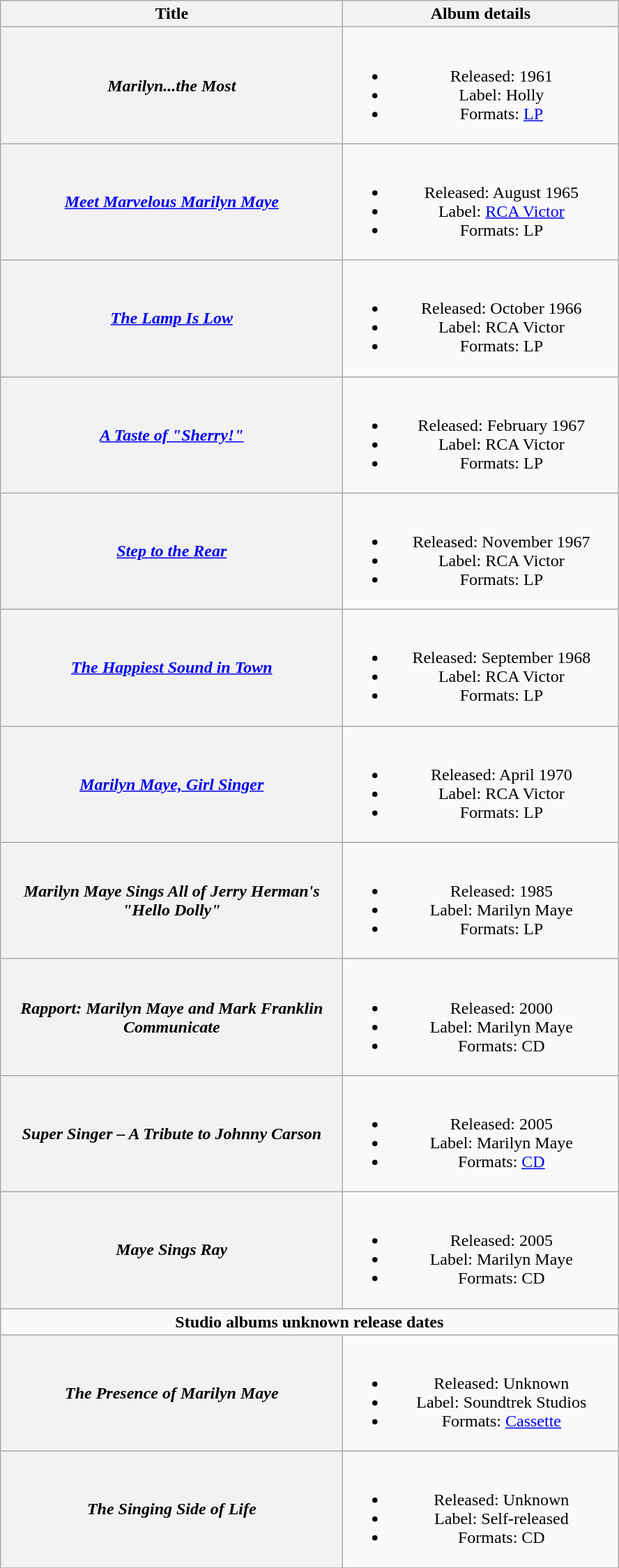<table class="wikitable plainrowheaders" style="text-align:center;">
<tr>
<th scope="col" style="width:20em;">Title</th>
<th scope="col" style="width:16em;">Album details</th>
</tr>
<tr>
<th scope="row"><em>Marilyn...the Most</em></th>
<td><br><ul><li>Released: 1961</li><li>Label: Holly</li><li>Formats: <a href='#'>LP</a></li></ul></td>
</tr>
<tr>
<th scope="row"><em><a href='#'>Meet Marvelous Marilyn Maye</a></em></th>
<td><br><ul><li>Released: August 1965</li><li>Label: <a href='#'>RCA Victor</a></li><li>Formats: LP</li></ul></td>
</tr>
<tr>
<th scope="row"><em><a href='#'>The Lamp Is Low</a></em></th>
<td><br><ul><li>Released: October 1966</li><li>Label: RCA Victor</li><li>Formats: LP</li></ul></td>
</tr>
<tr>
<th scope="row"><em><a href='#'>A Taste of "Sherry!"</a></em></th>
<td><br><ul><li>Released: February 1967</li><li>Label: RCA Victor</li><li>Formats: LP</li></ul></td>
</tr>
<tr>
<th scope="row"><em><a href='#'>Step to the Rear</a></em></th>
<td><br><ul><li>Released: November 1967</li><li>Label: RCA Victor</li><li>Formats: LP</li></ul></td>
</tr>
<tr>
<th scope="row"><em><a href='#'>The Happiest Sound in Town</a></em></th>
<td><br><ul><li>Released: September 1968</li><li>Label: RCA Victor</li><li>Formats: LP</li></ul></td>
</tr>
<tr>
<th scope="row"><em><a href='#'>Marilyn Maye, Girl Singer</a></em></th>
<td><br><ul><li>Released: April 1970</li><li>Label: RCA Victor</li><li>Formats: LP</li></ul></td>
</tr>
<tr>
<th scope="row"><em>Marilyn Maye Sings All of Jerry Herman's "Hello Dolly"</em></th>
<td><br><ul><li>Released: 1985</li><li>Label: Marilyn Maye</li><li>Formats: LP</li></ul></td>
</tr>
<tr>
<th scope="row"><em>Rapport: Marilyn Maye and Mark Franklin Communicate</em><br></th>
<td><br><ul><li>Released: 2000</li><li>Label: Marilyn Maye</li><li>Formats: CD</li></ul></td>
</tr>
<tr>
<th scope="row"><em>Super Singer – A Tribute to Johnny Carson</em></th>
<td><br><ul><li>Released: 2005</li><li>Label: Marilyn Maye</li><li>Formats: <a href='#'>CD</a></li></ul></td>
</tr>
<tr>
<th scope="row"><em>Maye Sings Ray</em></th>
<td><br><ul><li>Released: 2005</li><li>Label: Marilyn Maye</li><li>Formats: CD</li></ul></td>
</tr>
<tr>
<td colspan="2"><strong>Studio albums unknown release dates</strong></td>
</tr>
<tr>
<th scope="row"><em>The Presence of Marilyn Maye</em></th>
<td><br><ul><li>Released: Unknown</li><li>Label: Soundtrek Studios</li><li>Formats: <a href='#'>Cassette</a></li></ul></td>
</tr>
<tr>
<th scope="row"><em>The Singing Side of Life</em></th>
<td><br><ul><li>Released: Unknown</li><li>Label: Self-released</li><li>Formats: CD</li></ul></td>
</tr>
<tr>
</tr>
</table>
